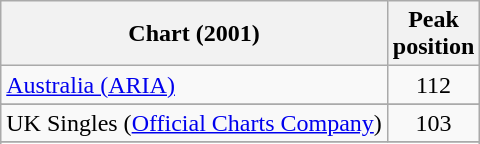<table class="wikitable">
<tr>
<th align="left">Chart (2001)</th>
<th align="left">Peak<br>position</th>
</tr>
<tr>
<td><a href='#'>Australia (ARIA)</a></td>
<td align="center">112</td>
</tr>
<tr>
</tr>
<tr>
</tr>
<tr>
<td scope=row>UK Singles (<a href='#'>Official Charts Company</a>)</td>
<td align=center>103</td>
</tr>
<tr>
</tr>
<tr>
</tr>
</table>
